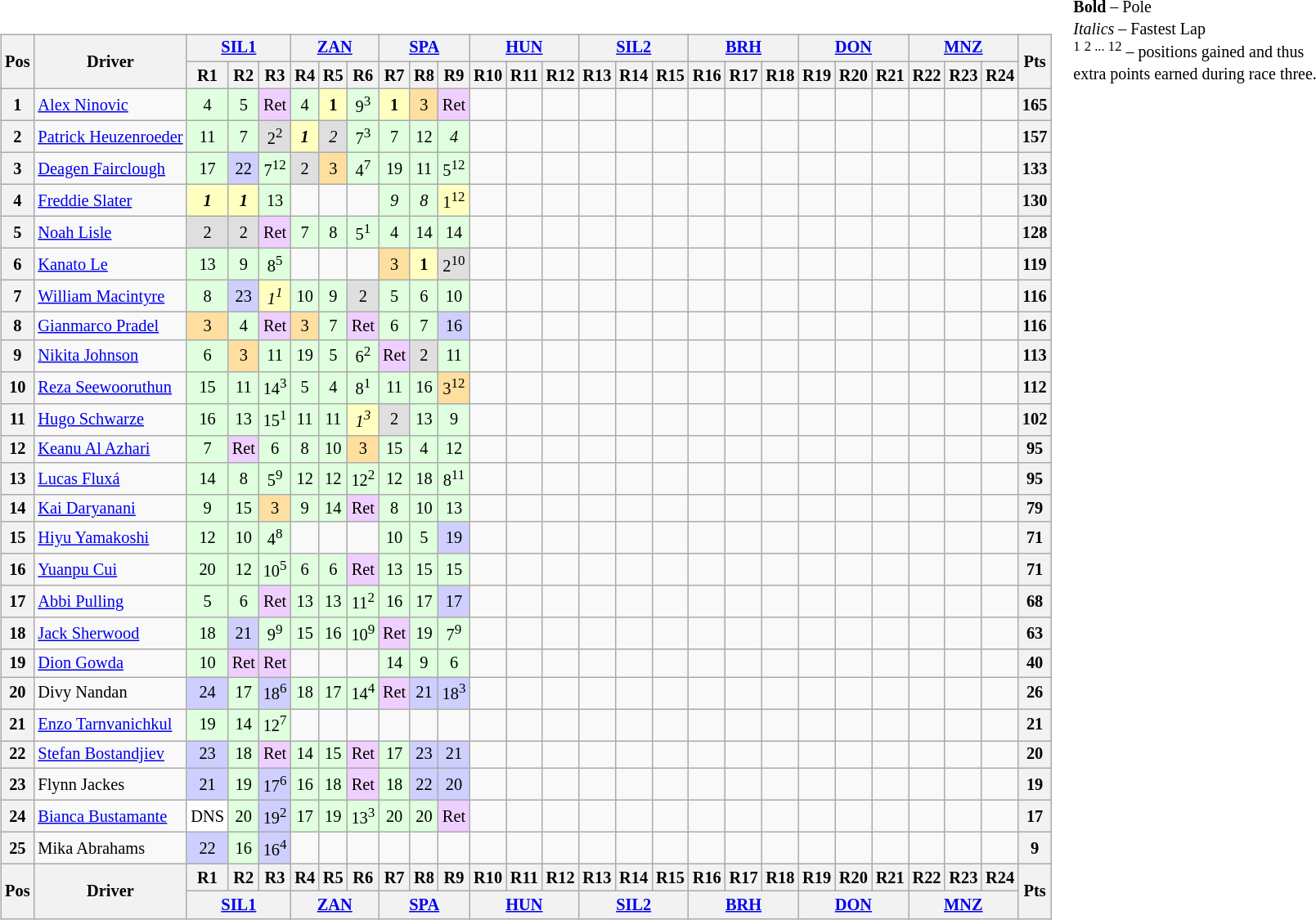<table>
<tr>
<td valign="top"><br><table class="wikitable" style="font-size:85%; text-align:center">
<tr>
<th rowspan="2" valign="middle">Pos</th>
<th rowspan="2" valign="middle">Driver</th>
<th colspan="3"><a href='#'>SIL1</a><br></th>
<th colspan="3"><a href='#'>ZAN</a><br></th>
<th colspan="3"><a href='#'>SPA</a><br></th>
<th colspan="3"><a href='#'>HUN</a><br></th>
<th colspan="3"><a href='#'>SIL2</a><br></th>
<th colspan="3"><a href='#'>BRH</a><br></th>
<th colspan="3"><a href='#'>DON</a><br></th>
<th colspan="3"><a href='#'>MNZ</a><br></th>
<th rowspan="2" valign="middle">Pts</th>
</tr>
<tr>
<th>R1</th>
<th>R2</th>
<th>R3</th>
<th>R4</th>
<th>R5</th>
<th>R6</th>
<th>R7</th>
<th>R8</th>
<th>R9</th>
<th>R10</th>
<th>R11</th>
<th>R12</th>
<th>R13</th>
<th>R14</th>
<th>R15</th>
<th>R16</th>
<th>R17</th>
<th>R18</th>
<th>R19</th>
<th>R20</th>
<th>R21</th>
<th>R22</th>
<th>R23</th>
<th>R24</th>
</tr>
<tr>
<th>1</th>
<td align="left"> <a href='#'>Alex Ninovic</a></td>
<td bgcolor="#dfffdf">4</td>
<td bgcolor="#dfffdf">5</td>
<td bgcolor="#efcfff">Ret</td>
<td bgcolor="#dfffdf">4</td>
<td bgcolor="#ffffbf"><strong>1</strong></td>
<td bgcolor="#dfffdf">9<sup>3</sup></td>
<td bgcolor="#ffffbf"><strong>1</strong></td>
<td bgcolor="#ffdf9f">3</td>
<td bgcolor="#efcfff">Ret</td>
<td></td>
<td></td>
<td></td>
<td></td>
<td></td>
<td></td>
<td></td>
<td></td>
<td></td>
<td></td>
<td></td>
<td></td>
<td></td>
<td></td>
<td></td>
<th>165</th>
</tr>
<tr>
<th>2</th>
<td align="left" nowrap=""> <a href='#'>Patrick Heuzenroeder</a></td>
<td bgcolor="#dfffdf">11</td>
<td bgcolor="#dfffdf">7</td>
<td bgcolor="#dfdfdf">2<sup>2</sup></td>
<td bgcolor="#ffffbf"><strong><em>1</em></strong></td>
<td bgcolor="#dfdfdf"><em>2</em></td>
<td bgcolor="#dfffdf">7<sup>3</sup></td>
<td bgcolor="#dfffdf">7</td>
<td bgcolor="#dfffdf">12</td>
<td bgcolor="#dfffdf"><em>4</em></td>
<td></td>
<td></td>
<td></td>
<td></td>
<td></td>
<td></td>
<td></td>
<td></td>
<td></td>
<td></td>
<td></td>
<td></td>
<td></td>
<td></td>
<td></td>
<th>157</th>
</tr>
<tr>
<th>3</th>
<td align="left"> <a href='#'>Deagen Fairclough</a></td>
<td bgcolor="#dfffdf">17</td>
<td bgcolor="#cfcfff">22</td>
<td bgcolor="#dfffdf">7<sup>12</sup></td>
<td bgcolor="#dfdfdf">2</td>
<td bgcolor="#ffdf9f">3</td>
<td bgcolor="#dfffdf">4<sup>7</sup></td>
<td bgcolor="#dfffdf">19</td>
<td bgcolor="#dfffdf">11</td>
<td bgcolor="#dfffdf">5<sup>12</sup></td>
<td></td>
<td></td>
<td></td>
<td></td>
<td></td>
<td></td>
<td></td>
<td></td>
<td></td>
<td></td>
<td></td>
<td></td>
<td></td>
<td></td>
<td></td>
<th>133</th>
</tr>
<tr>
<th>4</th>
<td align="left"> <a href='#'>Freddie Slater</a></td>
<td bgcolor="#ffffbf"><strong><em>1</em></strong></td>
<td bgcolor="#ffffbf"><strong><em>1</em></strong></td>
<td bgcolor="#dfffdf">13</td>
<td></td>
<td></td>
<td></td>
<td bgcolor="#dfffdf"><em>9</em></td>
<td bgcolor="#dfffdf"><em>8</em></td>
<td bgcolor="#ffffbf">1<sup>12</sup></td>
<td></td>
<td></td>
<td></td>
<td></td>
<td></td>
<td></td>
<td></td>
<td></td>
<td></td>
<td></td>
<td></td>
<td></td>
<td></td>
<td></td>
<td></td>
<th>130</th>
</tr>
<tr>
<th>5</th>
<td align="left"> <a href='#'>Noah Lisle</a></td>
<td bgcolor="#dfdfdf">2</td>
<td bgcolor="#dfdfdf">2</td>
<td bgcolor="#efcfff">Ret</td>
<td bgcolor="#dfffdf">7</td>
<td bgcolor="#dfffdf">8</td>
<td bgcolor="#dfffdf">5<sup>1</sup></td>
<td bgcolor="#dfffdf">4</td>
<td bgcolor="#dfffdf">14</td>
<td bgcolor="#dfffdf">14</td>
<td></td>
<td></td>
<td></td>
<td></td>
<td></td>
<td></td>
<td></td>
<td></td>
<td></td>
<td></td>
<td></td>
<td></td>
<td></td>
<td></td>
<td></td>
<th>128</th>
</tr>
<tr>
<th>6</th>
<td align="left"> <a href='#'>Kanato Le</a></td>
<td bgcolor="#dfffdf">13</td>
<td bgcolor="#dfffdf">9</td>
<td bgcolor="#dfffdf">8<sup>5</sup></td>
<td></td>
<td></td>
<td></td>
<td bgcolor="#ffdf9f">3</td>
<td bgcolor="#ffffbf"><strong>1</strong></td>
<td bgcolor="#dfdfdf">2<sup>10</sup></td>
<td></td>
<td></td>
<td></td>
<td></td>
<td></td>
<td></td>
<td></td>
<td></td>
<td></td>
<td></td>
<td></td>
<td></td>
<td></td>
<td></td>
<td></td>
<th>119</th>
</tr>
<tr>
<th>7</th>
<td align="left"> <a href='#'>William Macintyre</a></td>
<td bgcolor="#dfffdf">8</td>
<td bgcolor="#cfcfff">23</td>
<td bgcolor="#ffffbf"><em>1<sup>1</sup></em></td>
<td bgcolor="#dfffdf">10</td>
<td bgcolor="#dfffdf">9</td>
<td bgcolor="#dfdfdf">2</td>
<td bgcolor="#dfffdf">5</td>
<td bgcolor="#dfffdf">6</td>
<td bgcolor="#dfffdf">10</td>
<td></td>
<td></td>
<td></td>
<td></td>
<td></td>
<td></td>
<td></td>
<td></td>
<td></td>
<td></td>
<td></td>
<td></td>
<td></td>
<td></td>
<td></td>
<th>116</th>
</tr>
<tr>
<th>8</th>
<td align="left"> <a href='#'>Gianmarco Pradel</a></td>
<td bgcolor="#ffdf9f">3</td>
<td bgcolor="#dfffdf">4</td>
<td bgcolor="#efcfff">Ret</td>
<td bgcolor="#ffdf9f">3</td>
<td bgcolor="#dfffdf">7</td>
<td bgcolor="#efcfff">Ret</td>
<td bgcolor="#dfffdf">6</td>
<td bgcolor="#dfffdf">7</td>
<td bgcolor="#cfcfff">16</td>
<td></td>
<td></td>
<td></td>
<td></td>
<td></td>
<td></td>
<td></td>
<td></td>
<td></td>
<td></td>
<td></td>
<td></td>
<td></td>
<td></td>
<td></td>
<th>116</th>
</tr>
<tr>
<th>9</th>
<td align="left"> <a href='#'>Nikita Johnson</a></td>
<td bgcolor="#dfffdf">6</td>
<td bgcolor="#ffdf9f">3</td>
<td bgcolor="#dfffdf">11</td>
<td bgcolor="#dfffdf">19</td>
<td bgcolor="#dfffdf">5</td>
<td bgcolor="#dfffdf">6<sup>2</sup></td>
<td bgcolor="#efcfff">Ret</td>
<td bgcolor="#dfdfdf">2</td>
<td bgcolor="#dfffdf">11</td>
<td></td>
<td></td>
<td></td>
<td></td>
<td></td>
<td></td>
<td></td>
<td></td>
<td></td>
<td></td>
<td></td>
<td></td>
<td></td>
<td></td>
<td></td>
<th>113</th>
</tr>
<tr>
<th>10</th>
<td align="left"> <a href='#'>Reza Seewooruthun</a></td>
<td bgcolor="#dfffdf">15</td>
<td bgcolor="#dfffdf">11</td>
<td bgcolor="#dfffdf">14<sup>3</sup></td>
<td bgcolor="#dfffdf">5</td>
<td bgcolor="#dfffdf">4</td>
<td bgcolor="#dfffdf">8<sup>1</sup></td>
<td bgcolor="#dfffdf">11</td>
<td bgcolor="#dfffdf">16</td>
<td bgcolor="#ffdf9f">3<sup>12</sup></td>
<td></td>
<td></td>
<td></td>
<td></td>
<td></td>
<td></td>
<td></td>
<td></td>
<td></td>
<td></td>
<td></td>
<td></td>
<td></td>
<td></td>
<td></td>
<th>112</th>
</tr>
<tr>
<th>11</th>
<td align="left"> <a href='#'>Hugo Schwarze</a></td>
<td bgcolor="#dfffdf">16</td>
<td bgcolor="#dfffdf">13</td>
<td bgcolor="#dfffdf">15<sup>1</sup></td>
<td bgcolor="#dfffdf">11</td>
<td bgcolor="#dfffdf">11</td>
<td bgcolor="#ffffbf"><em>1<sup>3</sup></em></td>
<td bgcolor="#dfdfdf">2</td>
<td bgcolor="#dfffdf">13</td>
<td bgcolor="#dfffdf">9</td>
<td></td>
<td></td>
<td></td>
<td></td>
<td></td>
<td></td>
<td></td>
<td></td>
<td></td>
<td></td>
<td></td>
<td></td>
<td></td>
<td></td>
<td></td>
<th>102</th>
</tr>
<tr>
<th>12</th>
<td align="left"> <a href='#'>Keanu Al Azhari</a></td>
<td bgcolor="#dfffdf">7</td>
<td bgcolor="#efcfff">Ret</td>
<td bgcolor="#dfffdf">6</td>
<td bgcolor="#dfffdf">8</td>
<td bgcolor="#dfffdf">10</td>
<td bgcolor="#ffdf9f">3</td>
<td bgcolor="#dfffdf">15</td>
<td bgcolor="#dfffdf">4</td>
<td bgcolor="#dfffdf">12</td>
<td></td>
<td></td>
<td></td>
<td></td>
<td></td>
<td></td>
<td></td>
<td></td>
<td></td>
<td></td>
<td></td>
<td></td>
<td></td>
<td></td>
<td></td>
<th>95</th>
</tr>
<tr>
<th>13</th>
<td align="left"> <a href='#'>Lucas Fluxá</a></td>
<td bgcolor="#dfffdf">14</td>
<td bgcolor="#dfffdf">8</td>
<td bgcolor="#dfffdf">5<sup>9</sup></td>
<td bgcolor="#dfffdf">12</td>
<td bgcolor="#dfffdf">12</td>
<td bgcolor="#dfffdf">12<sup>2</sup></td>
<td bgcolor="#dfffdf">12</td>
<td bgcolor="#dfffdf">18</td>
<td bgcolor="#dfffdf">8<sup>11</sup></td>
<td></td>
<td></td>
<td></td>
<td></td>
<td></td>
<td></td>
<td></td>
<td></td>
<td></td>
<td></td>
<td></td>
<td></td>
<td></td>
<td></td>
<td></td>
<th>95</th>
</tr>
<tr>
<th>14</th>
<td align="left"> <a href='#'>Kai Daryanani</a></td>
<td bgcolor="#dfffdf">9</td>
<td bgcolor="#dfffdf">15</td>
<td bgcolor="#ffdf9f">3</td>
<td bgcolor="#dfffdf">9</td>
<td bgcolor="#dfffdf">14</td>
<td bgcolor="#efcfff">Ret</td>
<td bgcolor="#dfffdf">8</td>
<td bgcolor="#dfffdf">10</td>
<td bgcolor="#dfffdf">13</td>
<td></td>
<td></td>
<td></td>
<td></td>
<td></td>
<td></td>
<td></td>
<td></td>
<td></td>
<td></td>
<td></td>
<td></td>
<td></td>
<td></td>
<td></td>
<th>79</th>
</tr>
<tr>
<th>15</th>
<td align="left"> <a href='#'>Hiyu Yamakoshi</a></td>
<td bgcolor="#dfffdf">12</td>
<td bgcolor="#dfffdf">10</td>
<td bgcolor="#dfffdf">4<sup>8</sup></td>
<td></td>
<td></td>
<td></td>
<td bgcolor="#dfffdf">10</td>
<td bgcolor="#dfffdf">5</td>
<td bgcolor="#cfcfff">19</td>
<td></td>
<td></td>
<td></td>
<td></td>
<td></td>
<td></td>
<td></td>
<td></td>
<td></td>
<td></td>
<td></td>
<td></td>
<td></td>
<td></td>
<td></td>
<th>71</th>
</tr>
<tr>
<th>16</th>
<td align="left"> <a href='#'>Yuanpu Cui</a></td>
<td bgcolor="#dfffdf">20</td>
<td bgcolor="#dfffdf">12</td>
<td bgcolor="#dfffdf">10<sup>5</sup></td>
<td bgcolor="#dfffdf">6</td>
<td bgcolor="#dfffdf">6</td>
<td bgcolor="#efcfff">Ret</td>
<td bgcolor="#dfffdf">13</td>
<td bgcolor="#dfffdf">15</td>
<td bgcolor="#dfffdf">15</td>
<td></td>
<td></td>
<td></td>
<td></td>
<td></td>
<td></td>
<td></td>
<td></td>
<td></td>
<td></td>
<td></td>
<td></td>
<td></td>
<td></td>
<td></td>
<th>71</th>
</tr>
<tr>
<th>17</th>
<td align="left"> <a href='#'>Abbi Pulling</a></td>
<td bgcolor="#dfffdf">5</td>
<td bgcolor="#dfffdf">6</td>
<td bgcolor="#efcfff">Ret</td>
<td bgcolor="#dfffdf">13</td>
<td bgcolor="#dfffdf">13</td>
<td bgcolor="#dfffdf">11<sup>2</sup></td>
<td bgcolor="#dfffdf">16</td>
<td bgcolor="#dfffdf">17</td>
<td bgcolor="#cfcfff">17</td>
<td></td>
<td></td>
<td></td>
<td></td>
<td></td>
<td></td>
<td></td>
<td></td>
<td></td>
<td></td>
<td></td>
<td></td>
<td></td>
<td></td>
<td></td>
<th>68</th>
</tr>
<tr>
<th>18</th>
<td align="left"> <a href='#'>Jack Sherwood</a></td>
<td bgcolor="#dfffdf">18</td>
<td bgcolor="#cfcfff">21</td>
<td bgcolor="#dfffdf">9<sup>9</sup></td>
<td bgcolor="#dfffdf">15</td>
<td bgcolor="#dfffdf">16</td>
<td bgcolor="#dfffdf">10<sup>9</sup></td>
<td bgcolor="#efcfff">Ret</td>
<td bgcolor="#dfffdf">19</td>
<td bgcolor="#dfffdf">7<sup>9</sup></td>
<td></td>
<td></td>
<td></td>
<td></td>
<td></td>
<td></td>
<td></td>
<td></td>
<td></td>
<td></td>
<td></td>
<td></td>
<td></td>
<td></td>
<td></td>
<th>63</th>
</tr>
<tr>
<th>19</th>
<td align="left"> <a href='#'>Dion Gowda</a></td>
<td bgcolor="#dfffdf">10</td>
<td bgcolor="#efcfff">Ret</td>
<td bgcolor="#efcfff">Ret</td>
<td></td>
<td></td>
<td></td>
<td bgcolor="#dfffdf">14</td>
<td bgcolor="#dfffdf">9</td>
<td bgcolor="#dfffdf">6</td>
<td></td>
<td></td>
<td></td>
<td></td>
<td></td>
<td></td>
<td></td>
<td></td>
<td></td>
<td></td>
<td></td>
<td></td>
<td></td>
<td></td>
<td></td>
<th>40</th>
</tr>
<tr>
<th>20</th>
<td align="left"> Divy Nandan</td>
<td bgcolor="#cfcfff">24</td>
<td bgcolor="#dfffdf">17</td>
<td bgcolor="#cfcfff">18<sup>6</sup></td>
<td bgcolor="#dfffdf">18</td>
<td bgcolor="#dfffdf">17</td>
<td bgcolor="#dfffdf">14<sup>4</sup></td>
<td bgcolor="#efcfff">Ret</td>
<td bgcolor="#cfcfff">21</td>
<td bgcolor="#cfcfff">18<sup>3</sup></td>
<td></td>
<td></td>
<td></td>
<td></td>
<td></td>
<td></td>
<td></td>
<td></td>
<td></td>
<td></td>
<td></td>
<td></td>
<td></td>
<td></td>
<td></td>
<th>26</th>
</tr>
<tr>
<th>21</th>
<td align="left"> <a href='#'>Enzo Tarnvanichkul</a></td>
<td bgcolor="#dfffdf">19</td>
<td bgcolor="#dfffdf">14</td>
<td bgcolor="#dfffdf">12<sup>7</sup></td>
<td></td>
<td></td>
<td></td>
<td></td>
<td></td>
<td></td>
<td></td>
<td></td>
<td></td>
<td></td>
<td></td>
<td></td>
<td></td>
<td></td>
<td></td>
<td></td>
<td></td>
<td></td>
<td></td>
<td></td>
<td></td>
<th>21</th>
</tr>
<tr>
<th>22</th>
<td align="left"> <a href='#'>Stefan Bostandjiev</a></td>
<td bgcolor="#cfcfff">23</td>
<td bgcolor="#dfffdf">18</td>
<td bgcolor="#efcfff">Ret</td>
<td bgcolor="#dfffdf">14</td>
<td bgcolor="#dfffdf">15</td>
<td bgcolor="#efcfff">Ret</td>
<td bgcolor="#dfffdf">17</td>
<td bgcolor="#cfcfff">23</td>
<td bgcolor="#cfcfff">21</td>
<td></td>
<td></td>
<td></td>
<td></td>
<td></td>
<td></td>
<td></td>
<td></td>
<td></td>
<td></td>
<td></td>
<td></td>
<td></td>
<td></td>
<td></td>
<th>20</th>
</tr>
<tr>
<th>23</th>
<td align="left"> Flynn Jackes</td>
<td bgcolor="#cfcfff">21</td>
<td bgcolor="#dfffdf">19</td>
<td bgcolor="#cfcfff">17<sup>6</sup></td>
<td bgcolor="#dfffdf">16</td>
<td bgcolor="#dfffdf">18</td>
<td bgcolor="#efcfff">Ret</td>
<td bgcolor="#dfffdf">18</td>
<td bgcolor="#cfcfff">22</td>
<td bgcolor="#cfcfff">20</td>
<td></td>
<td></td>
<td></td>
<td></td>
<td></td>
<td></td>
<td></td>
<td></td>
<td></td>
<td></td>
<td></td>
<td></td>
<td></td>
<td></td>
<td></td>
<th>19</th>
</tr>
<tr>
<th>24</th>
<td align="left"> <a href='#'>Bianca Bustamante</a></td>
<td bgcolor="#ffffff">DNS</td>
<td bgcolor="#dfffdf">20</td>
<td bgcolor="#cfcfff">19<sup>2</sup></td>
<td bgcolor="#dfffdf">17</td>
<td bgcolor="#dfffdf">19</td>
<td bgcolor="#dfffdf">13<sup>3</sup></td>
<td bgcolor="#dfffdf">20</td>
<td bgcolor="#dfffdf">20</td>
<td bgcolor="#efcfff">Ret</td>
<td></td>
<td></td>
<td></td>
<td></td>
<td></td>
<td></td>
<td></td>
<td></td>
<td></td>
<td></td>
<td></td>
<td></td>
<td></td>
<td></td>
<td></td>
<th>17</th>
</tr>
<tr>
<th>25</th>
<td align="left"> Mika Abrahams</td>
<td bgcolor="#cfcfff">22</td>
<td bgcolor="#dfffdf">16</td>
<td bgcolor="#cfcfff">16<sup>4</sup></td>
<td></td>
<td></td>
<td></td>
<td></td>
<td></td>
<td></td>
<td></td>
<td></td>
<td></td>
<td></td>
<td></td>
<td></td>
<td></td>
<td></td>
<td></td>
<td></td>
<td></td>
<td></td>
<td></td>
<td></td>
<td></td>
<th>9</th>
</tr>
<tr>
<th rowspan="2">Pos</th>
<th rowspan="2">Driver</th>
<th>R1</th>
<th>R2</th>
<th>R3</th>
<th>R4</th>
<th>R5</th>
<th>R6</th>
<th>R7</th>
<th>R8</th>
<th>R9</th>
<th>R10</th>
<th>R11</th>
<th>R12</th>
<th>R13</th>
<th>R14</th>
<th>R15</th>
<th>R16</th>
<th>R17</th>
<th>R18</th>
<th>R19</th>
<th>R20</th>
<th>R21</th>
<th>R22</th>
<th>R23</th>
<th>R24</th>
<th rowspan="2">Pts</th>
</tr>
<tr>
<th colspan="3"><a href='#'>SIL1</a><br></th>
<th colspan="3"><a href='#'>ZAN</a><br></th>
<th colspan="3"><a href='#'>SPA</a><br></th>
<th colspan="3"><a href='#'>HUN</a><br></th>
<th colspan="3"><a href='#'>SIL2</a><br></th>
<th colspan="3"><a href='#'>BRH</a><br></th>
<th colspan="3"><a href='#'>DON</a><br></th>
<th colspan="3"><a href='#'>MNZ</a><br></th>
</tr>
</table>
</td>
<td valign="top" nowrap><small><strong>Bold</strong> – Pole</small><br><small><em>Italics</em> – Fastest Lap</small><br><small><sup>1</sup> <sup>2 ... 12</sup> – positions gained and thus<br>extra points earned during race three.</small></td>
</tr>
</table>
